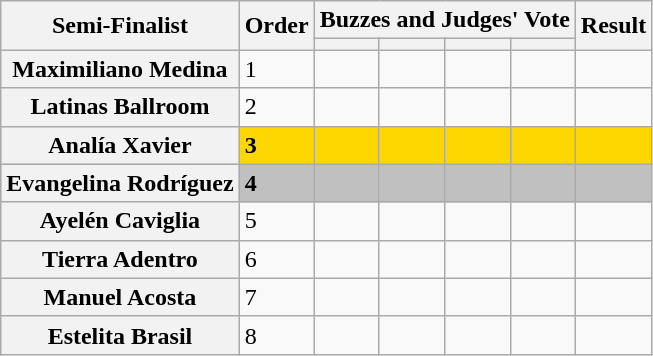<table class="wikitable plainrowheaders sortable">
<tr>
<th rowspan="2" class="unsortable" scope="col">Semi-Finalist</th>
<th rowspan="2" scope="col">Order</th>
<th colspan="4" class="unsortable" scope="col">Buzzes and Judges' Vote</th>
<th rowspan="2" scope="col">Result</th>
</tr>
<tr>
<th class="unsortable" scope="col"></th>
<th class="unsortable" scope="col"></th>
<th class="unsortable" scope="col"></th>
<th></th>
</tr>
<tr>
<th scope="row">Maximiliano Medina</th>
<td>1</td>
<td></td>
<td></td>
<td></td>
<td style="text-align:center;"></td>
<td></td>
</tr>
<tr>
<th scope="row">Latinas Ballroom</th>
<td>2</td>
<td></td>
<td></td>
<td></td>
<td></td>
<td></td>
</tr>
<tr bgcolor="gold">
<th scope="row">Analía Xavier</th>
<td><strong>3</strong></td>
<td></td>
<td></td>
<td></td>
<td></td>
<td><strong></strong></td>
</tr>
<tr bgcolor="silver">
<th scope="row">Evangelina Rodríguez</th>
<td><strong>4</strong></td>
<td style="text-align:center;"></td>
<td style="text-align:center;"></td>
<td style="text-align:center;"></td>
<td></td>
<td><strong></strong></td>
</tr>
<tr>
<th scope="row">Ayelén Caviglia</th>
<td>5</td>
<td></td>
<td></td>
<td></td>
<td></td>
<td></td>
</tr>
<tr>
<th scope="row">Tierra Adentro</th>
<td>6</td>
<td></td>
<td></td>
<td></td>
<td></td>
<td></td>
</tr>
<tr>
<th scope="row">Manuel Acosta</th>
<td>7</td>
<td></td>
<td></td>
<td></td>
<td></td>
<td></td>
</tr>
<tr>
<th scope="row">Estelita Brasil</th>
<td>8</td>
<td></td>
<td></td>
<td></td>
<td></td>
<td></td>
</tr>
</table>
